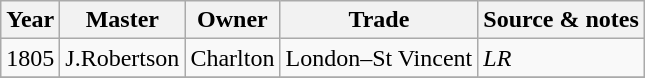<table class=" wikitable">
<tr>
<th>Year</th>
<th>Master</th>
<th>Owner</th>
<th>Trade</th>
<th>Source & notes</th>
</tr>
<tr>
<td>1805</td>
<td>J.Robertson</td>
<td>Charlton</td>
<td>London–St Vincent</td>
<td><em>LR</em></td>
</tr>
<tr>
</tr>
</table>
